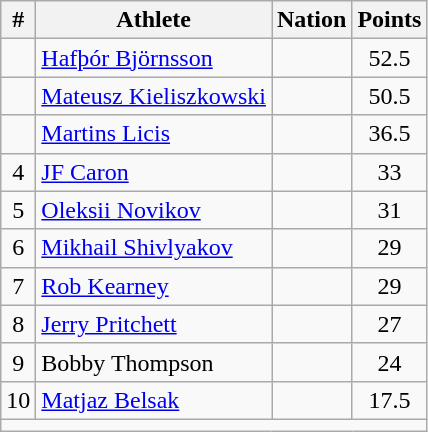<table class="wikitable" style="text-align:center">
<tr>
<th scope="col" style="width: 10px;">#</th>
<th scope="col">Athlete</th>
<th scope="col">Nation</th>
<th scope="col" style="width: 10px;">Points</th>
</tr>
<tr>
<td></td>
<td align=left><a href='#'>Hafþór Björnsson</a></td>
<td align=left></td>
<td>52.5</td>
</tr>
<tr>
<td></td>
<td align=left><a href='#'>Mateusz Kieliszkowski</a></td>
<td align=left></td>
<td>50.5</td>
</tr>
<tr>
<td></td>
<td align=left><a href='#'>Martins Licis</a></td>
<td align=left></td>
<td>36.5</td>
</tr>
<tr>
<td>4</td>
<td align=left><a href='#'>JF Caron</a></td>
<td align=left></td>
<td>33</td>
</tr>
<tr>
<td>5</td>
<td align=left><a href='#'>Oleksii Novikov</a></td>
<td align=left></td>
<td>31</td>
</tr>
<tr>
<td>6</td>
<td align=left><a href='#'>Mikhail Shivlyakov</a></td>
<td align=left></td>
<td>29</td>
</tr>
<tr>
<td>7</td>
<td align=left><a href='#'>Rob Kearney</a></td>
<td align=left></td>
<td>29</td>
</tr>
<tr>
<td>8</td>
<td align=left><a href='#'>Jerry Pritchett</a></td>
<td align=left></td>
<td>27</td>
</tr>
<tr>
<td>9</td>
<td align=left>Bobby Thompson</td>
<td align=left></td>
<td>24</td>
</tr>
<tr>
<td>10</td>
<td align=left><a href='#'>Matjaz Belsak</a></td>
<td align=left></td>
<td>17.5</td>
</tr>
<tr class="sortbottom">
<td colspan="4"></td>
</tr>
</table>
